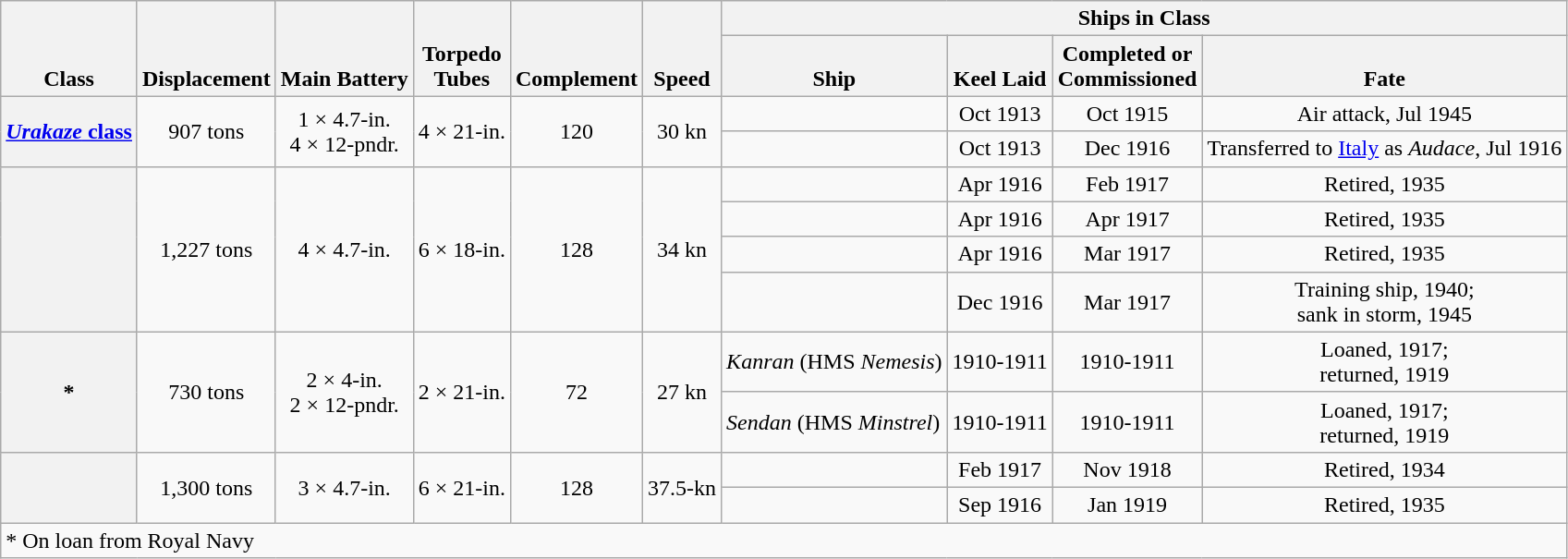<table class="wikitable plainrowheaders">
<tr valign="bottom">
<th scope="col" rowspan=2>Class</th>
<th scope="col" rowspan=2>Displacement</th>
<th scope="col" rowspan=2>Main Battery</th>
<th scope="col" rowspan=2>Torpedo<br>Tubes</th>
<th scope="col" rowspan=2>Complement</th>
<th scope="col" rowspan=2>Speed</th>
<th scope="col" colspan=4>Ships in Class</th>
</tr>
<tr valign="bottom">
<th scope="col">Ship</th>
<th scope="col">Keel Laid</th>
<th scope="col">Completed or<br>Commissioned</th>
<th scope="col">Fate</th>
</tr>
<tr>
<th rowspan=2><a href='#'><em>Urakaze</em> class</a></th>
<td rowspan=2 style="text-align: center">907 tons</td>
<td rowspan=2 style="text-align: center">1 × 4.7‑in.<br>4 × 12‑pndr.</td>
<td rowspan=2 style="text-align: center">4 × 21‑in.</td>
<td rowspan=2 style="text-align: center">120</td>
<td rowspan=2 style="text-align: center">30 kn</td>
<td></td>
<td style="text-align: center">Oct 1913</td>
<td style="text-align: center">Oct 1915</td>
<td style="text-align: center">Air attack, Jul 1945</td>
</tr>
<tr>
<td></td>
<td style="text-align: center">Oct 1913</td>
<td style="text-align: center">Dec 1916</td>
<td style="text-align: center">Transferred to <a href='#'>Italy</a> as <em>Audace</em>, Jul 1916</td>
</tr>
<tr>
<th rowspan=4></th>
<td rowspan=4 style="text-align: center">1,227 tons</td>
<td rowspan=4 style="text-align: center">4 × 4.7-in.</td>
<td rowspan=4 style="text-align: center">6 × 18-in.</td>
<td rowspan=4 style="text-align: center">128</td>
<td rowspan=4 style="text-align: center">34 kn</td>
<td></td>
<td style="text-align: center">Apr 1916</td>
<td style="text-align: center">Feb 1917</td>
<td style="text-align: center">Retired, 1935</td>
</tr>
<tr>
<td></td>
<td style="text-align: center">Apr 1916</td>
<td style="text-align: center">Apr 1917</td>
<td style="text-align: center">Retired, 1935</td>
</tr>
<tr>
<td></td>
<td style="text-align: center">Apr 1916</td>
<td style="text-align: center">Mar 1917</td>
<td style="text-align: center">Retired, 1935</td>
</tr>
<tr>
<td></td>
<td style="text-align: center">Dec 1916</td>
<td style="text-align: center">Mar 1917</td>
<td style="text-align: center">Training ship, 1940;<br>sank in storm, 1945</td>
</tr>
<tr>
<th rowspan=2> *</th>
<td rowspan=2 style="text-align: center">730 tons</td>
<td rowspan=2 style="text-align: center">2 × 4‑in.<br>2 × 12‑pndr.</td>
<td rowspan=2 style="text-align: center">2 × 21-in.</td>
<td rowspan=2 style="text-align: center">72</td>
<td rowspan=2 style="text-align: center">27 kn</td>
<td><em>Kanran</em> (HMS <em>Nemesis</em>)</td>
<td style="text-align: center">1910‑1911</td>
<td style="text-align: center">1910‑1911</td>
<td style="text-align: center">Loaned, 1917;<br>returned, 1919</td>
</tr>
<tr>
<td><em>Sendan</em> (HMS <em>Minstrel</em>)</td>
<td style="text-align: center">1910‑1911</td>
<td style="text-align: center">1910‑1911</td>
<td style="text-align: center">Loaned, 1917;<br>returned, 1919</td>
</tr>
<tr>
<th rowspan=2></th>
<td rowspan=2 style="text-align: center">1,300 tons</td>
<td rowspan=2 style="text-align: center">3 × 4.7-in.</td>
<td rowspan=2 style="text-align: center">6 × 21-in.</td>
<td rowspan=2 style="text-align: center">128</td>
<td rowspan=2 style="text-align: center">37.5‑kn</td>
<td></td>
<td style="text-align: center">Feb 1917</td>
<td style="text-align: center">Nov 1918</td>
<td style="text-align: center">Retired, 1934</td>
</tr>
<tr>
<td></td>
<td style="text-align: center">Sep 1916</td>
<td style="text-align: center">Jan 1919</td>
<td style="text-align: center">Retired, 1935</td>
</tr>
<tr>
<td colspan=10>* On loan from  Royal Navy</td>
</tr>
</table>
